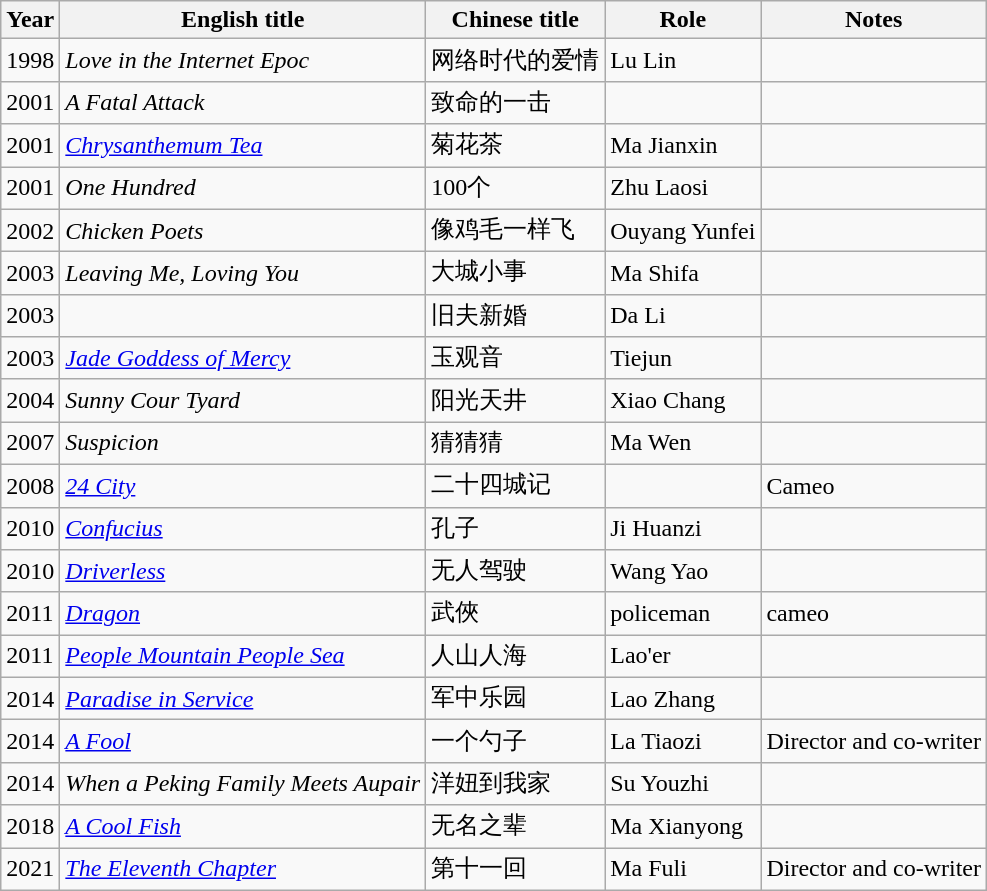<table class="wikitable sortable">
<tr>
<th>Year</th>
<th>English title</th>
<th>Chinese title</th>
<th>Role</th>
<th class="unsortable">Notes</th>
</tr>
<tr>
<td>1998</td>
<td><em>Love in the Internet Epoc</em></td>
<td>网络时代的爱情</td>
<td>Lu Lin</td>
<td></td>
</tr>
<tr>
<td>2001</td>
<td><em>A Fatal Attack</em></td>
<td>致命的一击</td>
<td></td>
<td></td>
</tr>
<tr>
<td>2001</td>
<td><em><a href='#'>Chrysanthemum Tea</a></em></td>
<td>菊花茶</td>
<td>Ma Jianxin</td>
<td></td>
</tr>
<tr>
<td>2001</td>
<td><em>One Hundred</em></td>
<td>100个</td>
<td>Zhu Laosi</td>
<td></td>
</tr>
<tr>
<td>2002</td>
<td><em>Chicken Poets</em></td>
<td>像鸡毛一样飞</td>
<td>Ouyang Yunfei</td>
<td></td>
</tr>
<tr>
<td>2003</td>
<td><em>Leaving Me, Loving You</em></td>
<td>大城小事</td>
<td>Ma Shifa</td>
<td></td>
</tr>
<tr>
<td>2003</td>
<td></td>
<td>旧夫新婚</td>
<td>Da Li</td>
<td></td>
</tr>
<tr>
<td>2003</td>
<td><em><a href='#'>Jade Goddess of Mercy</a></em></td>
<td>玉观音</td>
<td>Tiejun</td>
<td></td>
</tr>
<tr>
<td>2004</td>
<td><em> Sunny Cour Tyard</em></td>
<td>阳光天井</td>
<td>Xiao Chang</td>
<td></td>
</tr>
<tr>
<td>2007</td>
<td><em>Suspicion</em></td>
<td>猜猜猜</td>
<td>Ma Wen</td>
<td></td>
</tr>
<tr>
<td>2008</td>
<td><em><a href='#'>24 City</a></em></td>
<td>二十四城记</td>
<td></td>
<td>Cameo</td>
</tr>
<tr>
<td>2010</td>
<td><em><a href='#'>Confucius</a></em></td>
<td>孔子</td>
<td>Ji Huanzi</td>
<td></td>
</tr>
<tr>
<td>2010</td>
<td><em><a href='#'>Driverless</a></em></td>
<td>无人驾驶</td>
<td>Wang Yao</td>
<td></td>
</tr>
<tr>
<td>2011</td>
<td><em><a href='#'>Dragon</a></em></td>
<td>武俠</td>
<td>policeman</td>
<td>cameo</td>
</tr>
<tr>
<td>2011</td>
<td><em><a href='#'>People Mountain People Sea</a></em></td>
<td>人山人海</td>
<td>Lao'er</td>
<td></td>
</tr>
<tr>
<td>2014</td>
<td><em><a href='#'>Paradise in Service</a></em></td>
<td>军中乐园</td>
<td>Lao Zhang</td>
<td></td>
</tr>
<tr>
<td>2014</td>
<td><em><a href='#'>A Fool</a></em></td>
<td>一个勺子</td>
<td>La Tiaozi</td>
<td>Director and co-writer</td>
</tr>
<tr>
<td>2014</td>
<td><em>When a Peking Family Meets Aupair</em></td>
<td>洋妞到我家</td>
<td>Su Youzhi</td>
<td></td>
</tr>
<tr>
<td>2018</td>
<td><em><a href='#'>A Cool Fish</a></em></td>
<td>无名之辈</td>
<td>Ma Xianyong</td>
<td></td>
</tr>
<tr>
<td>2021</td>
<td><em><a href='#'>The Eleventh Chapter</a></em></td>
<td>第十一回</td>
<td>Ma Fuli</td>
<td>Director and co-writer</td>
</tr>
</table>
